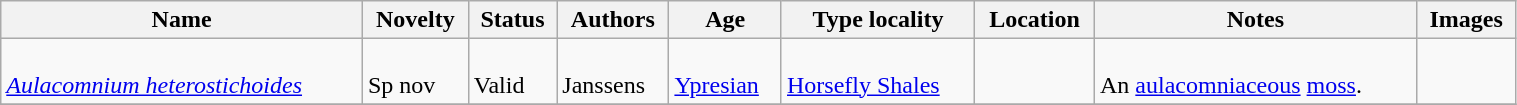<table class="wikitable sortable" align="center" width="80%">
<tr>
<th>Name</th>
<th>Novelty</th>
<th>Status</th>
<th>Authors</th>
<th>Age</th>
<th>Type locality</th>
<th>Location</th>
<th>Notes</th>
<th>Images</th>
</tr>
<tr>
<td><br><em><a href='#'>Aulacomnium heterostichoides</a></em></td>
<td><br>Sp nov</td>
<td><br>Valid</td>
<td><br>Janssens</td>
<td><br><a href='#'>Ypresian</a></td>
<td><br><a href='#'>Horsefly Shales</a></td>
<td><br><br></td>
<td><br>An <a href='#'>aulacomniaceous</a> <a href='#'>moss</a>.</td>
<td></td>
</tr>
<tr>
</tr>
</table>
